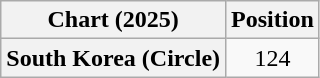<table class="wikitable plainrowheaders" style="text-align:center">
<tr>
<th scope="col">Chart (2025)</th>
<th scope="col">Position</th>
</tr>
<tr>
<th scope="row">South Korea (Circle)</th>
<td>124</td>
</tr>
</table>
